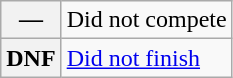<table class="wikitable">
<tr>
<th scope="row">—</th>
<td>Did not compete</td>
</tr>
<tr>
<th scope="row">DNF</th>
<td><a href='#'>Did not finish</a></td>
</tr>
</table>
